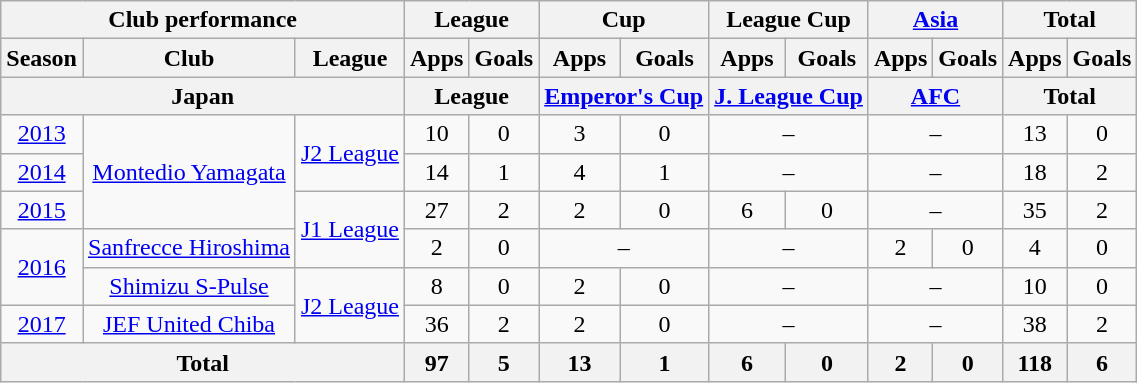<table class="wikitable" style="text-align:center;">
<tr>
<th colspan=3>Club performance</th>
<th colspan=2>League</th>
<th colspan=2>Cup</th>
<th colspan=2>League Cup</th>
<th colspan=2><a href='#'>Asia</a></th>
<th colspan=2>Total</th>
</tr>
<tr>
<th>Season</th>
<th>Club</th>
<th>League</th>
<th>Apps</th>
<th>Goals</th>
<th>Apps</th>
<th>Goals</th>
<th>Apps</th>
<th>Goals</th>
<th>Apps</th>
<th>Goals</th>
<th>Apps</th>
<th>Goals</th>
</tr>
<tr>
<th colspan=3>Japan</th>
<th colspan=2>League</th>
<th colspan=2><a href='#'>Emperor's Cup</a></th>
<th colspan=2><a href='#'>J. League Cup</a></th>
<th colspan=2><a href='#'>AFC</a></th>
<th colspan=6>Total</th>
</tr>
<tr>
<td><a href='#'>2013</a></td>
<td rowspan=3><a href='#'>Montedio Yamagata</a></td>
<td rowspan="2"><a href='#'>J2 League</a></td>
<td>10</td>
<td>0</td>
<td>3</td>
<td>0</td>
<td colspan="2">–</td>
<td colspan="2">–</td>
<td>13</td>
<td>0</td>
</tr>
<tr>
<td><a href='#'>2014</a></td>
<td>14</td>
<td>1</td>
<td>4</td>
<td>1</td>
<td colspan="2">–</td>
<td colspan="2">–</td>
<td>18</td>
<td>2</td>
</tr>
<tr>
<td><a href='#'>2015</a></td>
<td rowspan="2"><a href='#'>J1 League</a></td>
<td>27</td>
<td>2</td>
<td>2</td>
<td>0</td>
<td>6</td>
<td>0</td>
<td colspan="2">–</td>
<td>35</td>
<td>2</td>
</tr>
<tr>
<td rowspan="2"><a href='#'>2016</a></td>
<td><a href='#'>Sanfrecce Hiroshima</a></td>
<td>2</td>
<td>0</td>
<td colspan="2">–</td>
<td colspan="2">–</td>
<td>2</td>
<td>0</td>
<td>4</td>
<td>0</td>
</tr>
<tr>
<td rowspan="1"><a href='#'>Shimizu S-Pulse</a></td>
<td rowspan="2"><a href='#'>J2 League</a></td>
<td>8</td>
<td>0</td>
<td>2</td>
<td>0</td>
<td colspan="2">–</td>
<td colspan="2">–</td>
<td>10</td>
<td>0</td>
</tr>
<tr>
<td><a href='#'>2017</a></td>
<td><a href='#'>JEF United Chiba</a></td>
<td>36</td>
<td>2</td>
<td>2</td>
<td>0</td>
<td colspan="2">–</td>
<td colspan="2">–</td>
<td>38</td>
<td>2</td>
</tr>
<tr>
<th colspan=3>Total</th>
<th>97</th>
<th>5</th>
<th>13</th>
<th>1</th>
<th>6</th>
<th>0</th>
<th>2</th>
<th>0</th>
<th>118</th>
<th>6</th>
</tr>
</table>
